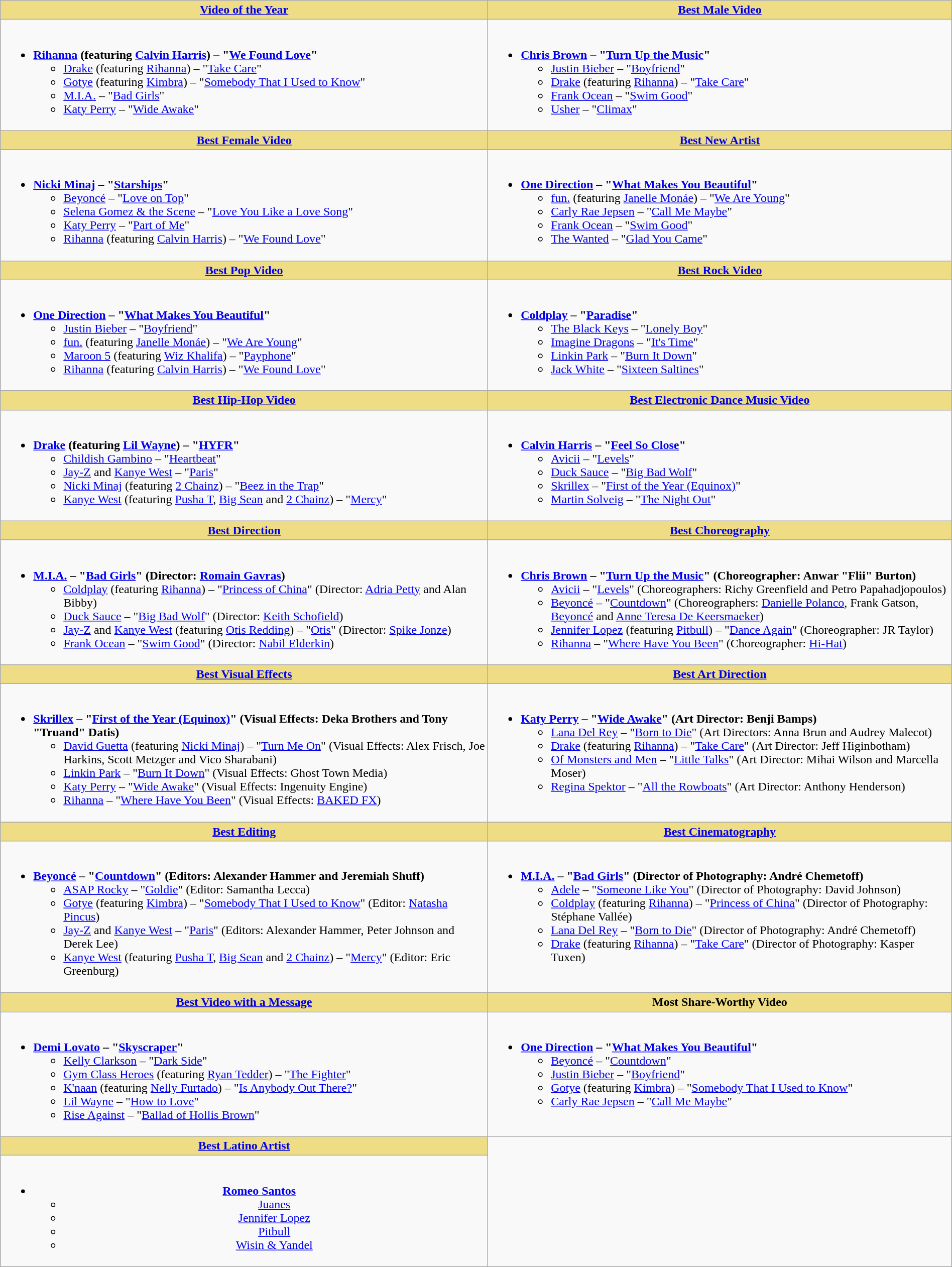<table class=wikitable style="width:100%">
<tr>
<th scope="col" style="background:#EEDD85; width=;"><a href='#'>Video of the Year</a></th>
<th scope="col" style="background:#EEDD85; width=;"><a href='#'>Best Male Video</a></th>
</tr>
<tr>
<td valign="top"><br><ul><li><strong><a href='#'>Rihanna</a> (featuring <a href='#'>Calvin Harris</a>) – "<a href='#'>We Found Love</a>"</strong><ul><li><a href='#'>Drake</a> (featuring <a href='#'>Rihanna</a>) – "<a href='#'>Take Care</a>"</li><li><a href='#'>Gotye</a> (featuring <a href='#'>Kimbra</a>) – "<a href='#'>Somebody That I Used to Know</a>"</li><li><a href='#'>M.I.A.</a> – "<a href='#'>Bad Girls</a>"</li><li><a href='#'>Katy Perry</a> – "<a href='#'>Wide Awake</a>"</li></ul></li></ul></td>
<td valign="top"><br><ul><li><strong><a href='#'>Chris Brown</a> – "<a href='#'>Turn Up the Music</a>" </strong><ul><li><a href='#'>Justin Bieber</a> – "<a href='#'>Boyfriend</a>"</li><li><a href='#'>Drake</a> (featuring <a href='#'>Rihanna</a>) – "<a href='#'>Take Care</a>"</li><li><a href='#'>Frank Ocean</a> – "<a href='#'>Swim Good</a>"</li><li><a href='#'>Usher</a> – "<a href='#'>Climax</a>"</li></ul></li></ul></td>
</tr>
<tr>
<th scope="col" style="background:#EEDD85; width=;"><a href='#'>Best Female Video</a></th>
<th scope="col" style="background:#EEDD85; width=;"><a href='#'>Best New Artist</a></th>
</tr>
<tr>
<td valign="top"><br><ul><li><strong><a href='#'>Nicki Minaj</a> – "<a href='#'>Starships</a>"</strong><ul><li><a href='#'>Beyoncé</a> – "<a href='#'>Love on Top</a>"</li><li><a href='#'>Selena Gomez & the Scene</a> – "<a href='#'>Love You Like a Love Song</a>"</li><li><a href='#'>Katy Perry</a> – "<a href='#'>Part of Me</a>"</li><li><a href='#'>Rihanna</a> (featuring <a href='#'>Calvin Harris</a>) – "<a href='#'>We Found Love</a>"</li></ul></li></ul></td>
<td valign="top"><br><ul><li><strong><a href='#'>One Direction</a> – "<a href='#'>What Makes You Beautiful</a>"</strong><ul><li><a href='#'>fun.</a> (featuring <a href='#'>Janelle Monáe</a>) – "<a href='#'>We Are Young</a>"</li><li><a href='#'>Carly Rae Jepsen</a> – "<a href='#'>Call Me Maybe</a>"</li><li><a href='#'>Frank Ocean</a> – "<a href='#'>Swim Good</a>"</li><li><a href='#'>The Wanted</a> – "<a href='#'>Glad You Came</a>"</li></ul></li></ul></td>
</tr>
<tr>
<th scope="col" style="background:#EEDD85; width=;"><a href='#'>Best Pop Video</a></th>
<th scope="col" style="background:#EEDD85; width=;"><a href='#'>Best Rock Video</a></th>
</tr>
<tr>
<td valign="top"><br><ul><li><strong><a href='#'>One Direction</a> – "<a href='#'>What Makes You Beautiful</a>"</strong><ul><li><a href='#'>Justin Bieber</a> – "<a href='#'>Boyfriend</a>"</li><li><a href='#'>fun.</a> (featuring <a href='#'>Janelle Monáe</a>) – "<a href='#'>We Are Young</a>"</li><li><a href='#'>Maroon 5</a> (featuring <a href='#'>Wiz Khalifa</a>) – "<a href='#'>Payphone</a>"</li><li><a href='#'>Rihanna</a> (featuring <a href='#'>Calvin Harris</a>) – "<a href='#'>We Found Love</a>"</li></ul></li></ul></td>
<td valign="top"><br><ul><li><strong><a href='#'>Coldplay</a> – "<a href='#'>Paradise</a>"</strong><ul><li><a href='#'>The Black Keys</a> – "<a href='#'>Lonely Boy</a>"</li><li><a href='#'>Imagine Dragons</a> – "<a href='#'>It's Time</a>"</li><li><a href='#'>Linkin Park</a> – "<a href='#'>Burn It Down</a>"</li><li><a href='#'>Jack White</a> – "<a href='#'>Sixteen Saltines</a>"</li></ul></li></ul></td>
</tr>
<tr>
<th scope="col" style="background:#EEDD85; width=;"><a href='#'>Best Hip-Hop Video</a></th>
<th scope="col" style="background:#EEDD85; width=;"><a href='#'>Best Electronic Dance Music Video</a></th>
</tr>
<tr>
<td valign="top"><br><ul><li><strong><a href='#'>Drake</a> (featuring <a href='#'>Lil Wayne</a>) – "<a href='#'>HYFR</a>"</strong><ul><li><a href='#'>Childish Gambino</a> – "<a href='#'>Heartbeat</a>"</li><li><a href='#'>Jay-Z</a> and <a href='#'>Kanye West</a> – "<a href='#'>Paris</a>"</li><li><a href='#'>Nicki Minaj</a> (featuring <a href='#'>2 Chainz</a>) – "<a href='#'>Beez in the Trap</a>"</li><li><a href='#'>Kanye West</a> (featuring <a href='#'>Pusha T</a>, <a href='#'>Big Sean</a> and <a href='#'>2 Chainz</a>) – "<a href='#'>Mercy</a>"</li></ul></li></ul></td>
<td valign="top"><br><ul><li><strong><a href='#'>Calvin Harris</a> – "<a href='#'>Feel So Close</a>"</strong><ul><li><a href='#'>Avicii</a> – "<a href='#'>Levels</a>"</li><li><a href='#'>Duck Sauce</a> – "<a href='#'>Big Bad Wolf</a>"</li><li><a href='#'>Skrillex</a> – "<a href='#'>First of the Year (Equinox)</a>"</li><li><a href='#'>Martin Solveig</a> – "<a href='#'>The Night Out</a>"</li></ul></li></ul></td>
</tr>
<tr>
<th scope="col" style="background:#EEDD85; width=;"><a href='#'>Best Direction</a></th>
<th scope="col" style="background:#EEDD85; width=;"><a href='#'>Best Choreography</a></th>
</tr>
<tr>
<td valign="top"><br><ul><li><strong><a href='#'>M.I.A.</a> – "<a href='#'>Bad Girls</a>" (Director: <a href='#'>Romain Gavras</a>)</strong><ul><li><a href='#'>Coldplay</a> (featuring <a href='#'>Rihanna</a>) – "<a href='#'>Princess of China</a>" (Director: <a href='#'>Adria Petty</a> and Alan Bibby)</li><li><a href='#'>Duck Sauce</a> – "<a href='#'>Big Bad Wolf</a>" (Director: <a href='#'>Keith Schofield</a>)</li><li><a href='#'>Jay-Z</a> and <a href='#'>Kanye West</a> (featuring <a href='#'>Otis Redding</a>) – "<a href='#'>Otis</a>" (Director: <a href='#'>Spike Jonze</a>)</li><li><a href='#'>Frank Ocean</a> – "<a href='#'>Swim Good</a>" (Director: <a href='#'>Nabil Elderkin</a>)</li></ul></li></ul></td>
<td valign="top"><br><ul><li><strong><a href='#'>Chris Brown</a> – "<a href='#'>Turn Up the Music</a>" (Choreographer: Anwar "Flii" Burton)</strong><ul><li><a href='#'>Avicii</a> – "<a href='#'>Levels</a>" (Choreographers: Richy Greenfield and Petro Papahadjopoulos)</li><li><a href='#'>Beyoncé</a> – "<a href='#'>Countdown</a>" (Choreographers: <a href='#'>Danielle Polanco</a>, Frank Gatson, <a href='#'>Beyoncé</a> and <a href='#'>Anne Teresa De Keersmaeker</a>)</li><li><a href='#'>Jennifer Lopez</a> (featuring <a href='#'>Pitbull</a>) – "<a href='#'>Dance Again</a>" (Choreographer: JR Taylor)</li><li><a href='#'>Rihanna</a> – "<a href='#'>Where Have You Been</a>" (Choreographer: <a href='#'>Hi-Hat</a>)</li></ul></li></ul></td>
</tr>
<tr>
<th scope="col" style="background:#EEDD85; width=;"><a href='#'>Best Visual Effects</a></th>
<th scope="col" style="background:#EEDD85; width=;"><a href='#'>Best Art Direction</a></th>
</tr>
<tr>
<td valign="top"><br><ul><li><strong><a href='#'>Skrillex</a> – "<a href='#'>First of the Year (Equinox)</a>" (Visual Effects: Deka Brothers and Tony "Truand" Datis)</strong><ul><li><a href='#'>David Guetta</a> (featuring <a href='#'>Nicki Minaj</a>) – "<a href='#'>Turn Me On</a>" (Visual Effects: Alex Frisch, Joe Harkins, Scott Metzger and Vico Sharabani)</li><li><a href='#'>Linkin Park</a> – "<a href='#'>Burn It Down</a>" (Visual Effects: Ghost Town Media)</li><li><a href='#'>Katy Perry</a> – "<a href='#'>Wide Awake</a>" (Visual Effects: Ingenuity Engine)</li><li><a href='#'>Rihanna</a> – "<a href='#'>Where Have You Been</a>" (Visual Effects: <a href='#'>BAKED FX</a>)</li></ul></li></ul></td>
<td valign="top"><br><ul><li><strong><a href='#'>Katy Perry</a> – "<a href='#'>Wide Awake</a>" (Art Director: Benji Bamps)</strong><ul><li><a href='#'>Lana Del Rey</a> – "<a href='#'>Born to Die</a>" (Art Directors: Anna Brun and Audrey Malecot)</li><li><a href='#'>Drake</a> (featuring <a href='#'>Rihanna</a>) – "<a href='#'>Take Care</a>" (Art Director: Jeff Higinbotham)</li><li><a href='#'>Of Monsters and Men</a> – "<a href='#'>Little Talks</a>" (Art Director: Mihai Wilson and Marcella Moser)</li><li><a href='#'>Regina Spektor</a> – "<a href='#'>All the Rowboats</a>" (Art Director: Anthony Henderson)</li></ul></li></ul></td>
</tr>
<tr>
<th style="background:#EEDD85; width=50%"><a href='#'>Best Editing</a></th>
<th style="background:#EEDD85; width=50%"><a href='#'>Best Cinematography</a></th>
</tr>
<tr>
<td valign="top"><br><ul><li><strong><a href='#'>Beyoncé</a> – "<a href='#'>Countdown</a>" (Editors: Alexander Hammer and Jeremiah Shuff)</strong><ul><li><a href='#'>ASAP Rocky</a> – "<a href='#'>Goldie</a>" (Editor: Samantha Lecca)</li><li><a href='#'>Gotye</a> (featuring <a href='#'>Kimbra</a>) – "<a href='#'>Somebody That I Used to Know</a>" (Editor: <a href='#'>Natasha Pincus</a>)</li><li><a href='#'>Jay-Z</a> and <a href='#'>Kanye West</a> – "<a href='#'>Paris</a>" (Editors: Alexander Hammer, Peter Johnson and Derek Lee)</li><li><a href='#'>Kanye West</a> (featuring <a href='#'>Pusha T</a>, <a href='#'>Big Sean</a> and <a href='#'>2 Chainz</a>) – "<a href='#'>Mercy</a>" (Editor: Eric Greenburg)</li></ul></li></ul></td>
<td valign="top"><br><ul><li><strong><a href='#'>M.I.A.</a> – "<a href='#'>Bad Girls</a>" (Director of Photography: André Chemetoff)</strong><ul><li><a href='#'>Adele</a> – "<a href='#'>Someone Like You</a>" (Director of Photography: David Johnson)</li><li><a href='#'>Coldplay</a> (featuring <a href='#'>Rihanna</a>) – "<a href='#'>Princess of China</a>" (Director of Photography: Stéphane Vallée)</li><li><a href='#'>Lana Del Rey</a> – "<a href='#'>Born to Die</a>" (Director of Photography: André Chemetoff)</li><li><a href='#'>Drake</a> (featuring <a href='#'>Rihanna</a>) – "<a href='#'>Take Care</a>" (Director of Photography: Kasper Tuxen)</li></ul></li></ul></td>
</tr>
<tr>
<th style="background:#EEDD85; width=50%"><a href='#'>Best Video with a Message</a></th>
<th style="background:#EEDD85; width=50%">Most Share-Worthy Video</th>
</tr>
<tr>
<td valign="top"><br><ul><li><strong><a href='#'>Demi Lovato</a> – "<a href='#'>Skyscraper</a>"</strong><ul><li><a href='#'>Kelly Clarkson</a> – "<a href='#'>Dark Side</a>"</li><li><a href='#'>Gym Class Heroes</a> (featuring <a href='#'>Ryan Tedder</a>) – "<a href='#'>The Fighter</a>"</li><li><a href='#'>K'naan</a> (featuring <a href='#'>Nelly Furtado</a>) – "<a href='#'>Is Anybody Out There?</a>"</li><li><a href='#'>Lil Wayne</a> – "<a href='#'>How to Love</a>"</li><li><a href='#'>Rise Against</a> – "<a href='#'>Ballad of Hollis Brown</a>"</li></ul></li></ul></td>
<td valign="top"><br><ul><li><strong><a href='#'>One Direction</a> – "<a href='#'>What Makes You Beautiful</a>"</strong><ul><li><a href='#'>Beyoncé</a> – "<a href='#'>Countdown</a>"</li><li><a href='#'>Justin Bieber</a> – "<a href='#'>Boyfriend</a>"</li><li><a href='#'>Gotye</a> (featuring <a href='#'>Kimbra</a>) – "<a href='#'>Somebody That I Used to Know</a>"</li><li><a href='#'>Carly Rae Jepsen</a> – "<a href='#'>Call Me Maybe</a>"</li></ul></li></ul></td>
</tr>
<tr>
<th style="background:#EEDD85; width=50%"><a href='#'>Best Latino Artist</a></th>
</tr>
<tr>
<td style="text-align: center;"><br><ul><li><strong><a href='#'>Romeo Santos</a></strong><ul><li><a href='#'>Juanes</a></li><li><a href='#'>Jennifer Lopez</a></li><li><a href='#'>Pitbull</a></li><li><a href='#'>Wisin & Yandel</a></li></ul></li></ul></td>
</tr>
</table>
